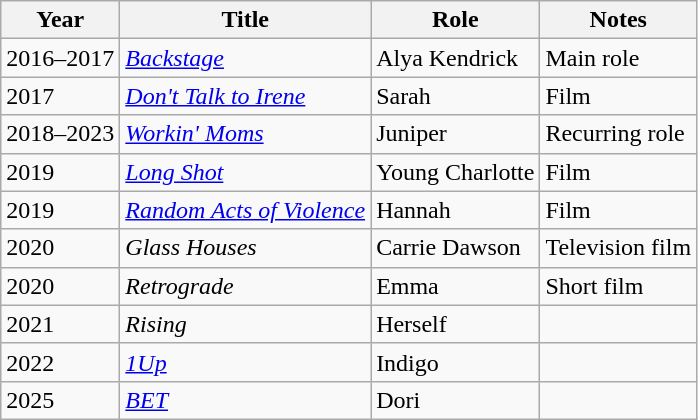<table class="wikitable sortable">
<tr>
<th>Year</th>
<th>Title</th>
<th>Role</th>
<th class="unsortable">Notes</th>
</tr>
<tr>
<td>2016–2017</td>
<td><em><a href='#'>Backstage</a></em></td>
<td>Alya Kendrick</td>
<td>Main role</td>
</tr>
<tr>
<td>2017</td>
<td><em><a href='#'>Don't Talk to Irene</a></em></td>
<td>Sarah</td>
<td>Film</td>
</tr>
<tr>
<td>2018–2023</td>
<td><em><a href='#'>Workin' Moms</a></em></td>
<td>Juniper</td>
<td>Recurring role</td>
</tr>
<tr>
<td>2019</td>
<td><em><a href='#'>Long Shot</a></em></td>
<td>Young Charlotte</td>
<td>Film</td>
</tr>
<tr>
<td>2019</td>
<td><em><a href='#'>Random Acts of Violence</a></em></td>
<td>Hannah</td>
<td>Film</td>
</tr>
<tr>
<td>2020</td>
<td><em>Glass Houses</em></td>
<td>Carrie Dawson</td>
<td>Television film</td>
</tr>
<tr>
<td>2020</td>
<td><em>Retrograde</em></td>
<td>Emma</td>
<td>Short film</td>
</tr>
<tr>
<td>2021</td>
<td><em>Rising</em></td>
<td>Herself</td>
<td></td>
</tr>
<tr>
<td>2022</td>
<td><em><a href='#'>1Up</a></em></td>
<td>Indigo</td>
<td></td>
</tr>
<tr>
<td>2025</td>
<td><em><a href='#'>BET</a></em></td>
<td>Dori</td>
<td></td>
</tr>
</table>
